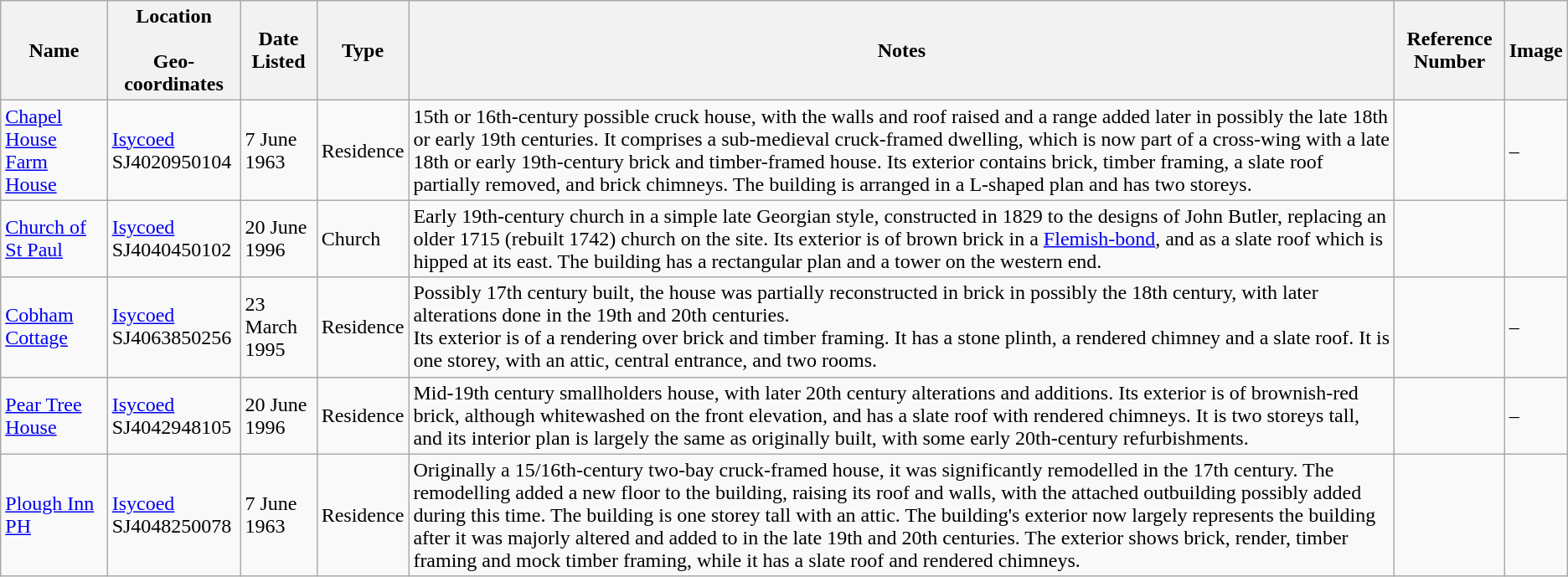<table class="wikitable sortable">
<tr>
<th>Name</th>
<th>Location<br><br>Geo-coordinates</th>
<th>Date Listed</th>
<th>Type</th>
<th>Notes</th>
<th>Reference Number</th>
<th>Image</th>
</tr>
<tr>
<td><a href='#'>Chapel House Farm House</a></td>
<td><a href='#'>Isycoed</a><br>SJ4020950104<br></td>
<td>7 June 1963</td>
<td>Residence</td>
<td>15th or 16th-century possible cruck house, with the walls and roof raised and a range added later in possibly the late 18th or early 19th centuries. It comprises a sub-medieval cruck-framed dwelling, which is now part of a cross-wing with a late 18th or early 19th-century brick and timber-framed house. Its exterior contains brick, timber framing, a slate roof partially removed, and brick chimneys. The building is arranged in a L-shaped plan and has two storeys.</td>
<td></td>
<td>–</td>
</tr>
<tr>
<td><a href='#'>Church of St Paul</a></td>
<td><a href='#'>Isycoed</a><br>SJ4040450102<br></td>
<td>20 June 1996</td>
<td>Church</td>
<td>Early 19th-century church in a simple late Georgian style, constructed in 1829 to the designs of John Butler, replacing an older 1715 (rebuilt 1742) church on the site. Its exterior is of brown brick in a <a href='#'>Flemish-bond</a>, and as a slate roof which is hipped at its east. The building has a rectangular plan and a tower on the western end.</td>
<td></td>
<td></td>
</tr>
<tr>
<td><a href='#'>Cobham Cottage</a></td>
<td><a href='#'>Isycoed</a><br>SJ4063850256<br></td>
<td>23 March 1995</td>
<td>Residence</td>
<td>Possibly 17th century built, the house was partially reconstructed in brick in possibly the 18th century, with later alterations done in the 19th and 20th centuries.<br>Its exterior is of a rendering over brick and timber framing. It has a stone plinth, a rendered chimney and a slate roof. It is one storey, with an attic, central entrance, and two rooms.</td>
<td></td>
<td>–</td>
</tr>
<tr>
<td><a href='#'>Pear Tree House</a></td>
<td><a href='#'>Isycoed</a><br>SJ4042948105<br></td>
<td>20 June 1996</td>
<td>Residence</td>
<td>Mid-19th century smallholders house, with later 20th century alterations and additions. Its exterior is of brownish-red brick, although whitewashed on the front elevation, and has a slate roof with rendered chimneys. It is two storeys tall, and its interior plan is largely the same as originally built, with some early 20th-century refurbishments.</td>
<td></td>
<td>–</td>
</tr>
<tr>
<td><a href='#'>Plough Inn PH</a></td>
<td><a href='#'>Isycoed</a><br>SJ4048250078<br></td>
<td>7 June 1963</td>
<td>Residence</td>
<td>Originally a 15/16th-century two-bay cruck-framed house, it was significantly remodelled in the 17th century. The remodelling added a new floor to the building, raising its roof and walls, with the attached outbuilding possibly added during this time. The building is one storey tall with an attic.  The building's exterior now largely represents the building after it was majorly altered and added to in the late 19th and 20th centuries. The exterior shows brick, render, timber framing and mock timber framing, while it has a slate roof and rendered chimneys.</td>
<td></td>
<td></td>
</tr>
</table>
